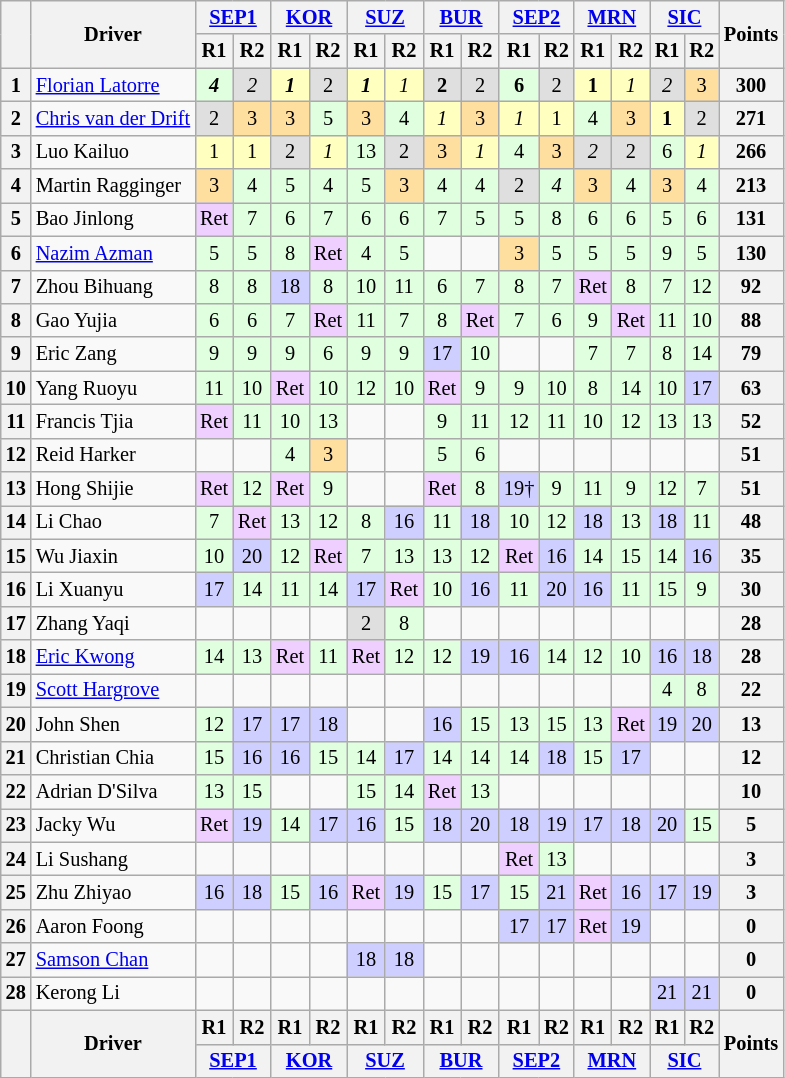<table class="wikitable" style="font-size:85%; text-align:center">
<tr>
<th rowspan=2></th>
<th rowspan=2>Driver</th>
<th colspan=2><a href='#'>SEP1</a><br></th>
<th colspan=2><a href='#'>KOR</a><br></th>
<th colspan=2><a href='#'>SUZ</a><br></th>
<th colspan=2><a href='#'>BUR</a><br></th>
<th colspan=2><a href='#'>SEP2</a><br></th>
<th colspan=2><a href='#'>MRN</a><br></th>
<th colspan=2><a href='#'>SIC</a><br></th>
<th rowspan=2>Points</th>
</tr>
<tr>
<th>R1</th>
<th>R2</th>
<th>R1</th>
<th>R2</th>
<th>R1</th>
<th>R2</th>
<th>R1</th>
<th>R2</th>
<th>R1</th>
<th>R2</th>
<th>R1</th>
<th>R2</th>
<th>R1</th>
<th>R2</th>
</tr>
<tr>
<th>1</th>
<td align="left"> <a href='#'>Florian Latorre</a></td>
<td style="background:#DFFFDF";><strong><em>4</em></strong></td>
<td style="background:#DFDFDF";><em>2</em></td>
<td style="background:#FFFFBF";><strong><em>1</em></strong></td>
<td style="background:#DFDFDF";>2</td>
<td style="background:#FFFFBF";><strong><em>1</em></strong></td>
<td style="background:#FFFFBF";><em>1</em></td>
<td style="background:#DFDFDF";><strong>2</strong></td>
<td style="background:#DFDFDF";>2</td>
<td style="background:#DFFFDF";><strong>6</strong></td>
<td style="background:#DFDFDF";>2</td>
<td style="background:#FFFFBF";><strong>1</strong></td>
<td style="background:#FFFFBF";><em>1</em></td>
<td style="background:#DFDFDF";><em>2</em></td>
<td style="background:#FFDF9F";>3</td>
<th>300</th>
</tr>
<tr>
<th>2</th>
<td align="left" nowrap> <a href='#'>Chris van der Drift</a></td>
<td style="background:#DFDFDF";>2</td>
<td style="background:#FFDF9F";>3</td>
<td style="background:#FFDF9F";>3</td>
<td style="background:#DFFFDF";>5</td>
<td style="background:#FFDF9F";>3</td>
<td style="background:#DFFFDF";>4</td>
<td style="background:#FFFFBF";><em>1</em></td>
<td style="background:#FFDF9F";>3</td>
<td style="background:#FFFFBF";><em>1</em></td>
<td style="background:#FFFFBF";>1</td>
<td style="background:#DFFFDF";>4</td>
<td style="background:#FFDF9F";>3</td>
<td style="background:#FFFFBF";><strong>1</strong></td>
<td style="background:#DFDFDF";>2</td>
<th>271</th>
</tr>
<tr>
<th>3</th>
<td align="left"> Luo Kailuo</td>
<td style="background:#FFFFBF";>1</td>
<td style="background:#FFFFBF";>1</td>
<td style="background:#DFDFDF";>2</td>
<td style="background:#FFFFBF";><em>1</em></td>
<td style="background:#DFFFDF";>13</td>
<td style="background:#DFDFDF";>2</td>
<td style="background:#FFDF9F";>3</td>
<td style="background:#FFFFBF";><em>1</em></td>
<td style="background:#DFFFDF";>4</td>
<td style="background:#FFDF9F";>3</td>
<td style="background:#DFDFDF";><em>2</em></td>
<td style="background:#DFDFDF";>2</td>
<td style="background:#DFFFDF";>6</td>
<td style="background:#FFFFBF";><em>1</em></td>
<th>266</th>
</tr>
<tr>
<th>4</th>
<td align="left"> Martin Ragginger</td>
<td style="background:#FFDF9F";>3</td>
<td style="background:#DFFFDF";>4</td>
<td style="background:#DFFFDF";>5</td>
<td style="background:#DFFFDF";>4</td>
<td style="background:#DFFFDF";>5</td>
<td style="background:#FFDF9F";>3</td>
<td style="background:#DFFFDF";>4</td>
<td style="background:#DFFFDF";>4</td>
<td style="background:#DFDFDF";>2</td>
<td style="background:#DFFFDF";><em>4</em></td>
<td style="background:#FFDF9F";>3</td>
<td style="background:#DFFFDF";>4</td>
<td style="background:#FFDF9F";>3</td>
<td style="background:#DFFFDF";>4</td>
<th>213</th>
</tr>
<tr>
<th>5</th>
<td align="left"> Bao Jinlong</td>
<td style="background:#EFCFFF";>Ret</td>
<td style="background:#DFFFDF";>7</td>
<td style="background:#DFFFDF";>6</td>
<td style="background:#DFFFDF";>7</td>
<td style="background:#DFFFDF";>6</td>
<td style="background:#DFFFDF";>6</td>
<td style="background:#DFFFDF";>7</td>
<td style="background:#DFFFDF";>5</td>
<td style="background:#DFFFDF";>5</td>
<td style="background:#DFFFDF";>8</td>
<td style="background:#DFFFDF";>6</td>
<td style="background:#DFFFDF";>6</td>
<td style="background:#DFFFDF";>5</td>
<td style="background:#DFFFDF";>6</td>
<th>131</th>
</tr>
<tr>
<th>6</th>
<td align="left"> <a href='#'>Nazim Azman</a></td>
<td style="background:#DFFFDF";>5</td>
<td style="background:#DFFFDF";>5</td>
<td style="background:#DFFFDF";>8</td>
<td style="background:#EFCFFF";>Ret</td>
<td style="background:#DFFFDF";>4</td>
<td style="background:#DFFFDF";>5</td>
<td style="background:#"></td>
<td style="background:#"></td>
<td style="background:#FFDF9F";>3</td>
<td style="background:#DFFFDF";>5</td>
<td style="background:#DFFFDF";>5</td>
<td style="background:#DFFFDF";>5</td>
<td style="background:#DFFFDF";>9</td>
<td style="background:#DFFFDF";>5</td>
<th>130</th>
</tr>
<tr>
<th>7</th>
<td align="left"> Zhou Bihuang</td>
<td style="background:#DFFFDF";>8</td>
<td style="background:#DFFFDF";>8</td>
<td style="background:#CFCFFF";>18</td>
<td style="background:#DFFFDF";>8</td>
<td style="background:#DFFFDF";>10</td>
<td style="background:#DFFFDF";>11</td>
<td style="background:#DFFFDF";>6</td>
<td style="background:#DFFFDF";>7</td>
<td style="background:#DFFFDF";>8</td>
<td style="background:#DFFFDF";>7</td>
<td style="background:#EFCFFF";>Ret</td>
<td style="background:#DFFFDF";>8</td>
<td style="background:#DFFFDF";>7</td>
<td style="background:#DFFFDF";>12</td>
<th>92</th>
</tr>
<tr>
<th>8</th>
<td align="left"> Gao Yujia</td>
<td style="background:#DFFFDF";>6</td>
<td style="background:#DFFFDF";>6</td>
<td style="background:#DFFFDF";>7</td>
<td style="background:#EFCFFF";>Ret</td>
<td style="background:#DFFFDF";>11</td>
<td style="background:#DFFFDF";>7</td>
<td style="background:#DFFFDF";>8</td>
<td style="background:#EFCFFF";>Ret</td>
<td style="background:#DFFFDF";>7</td>
<td style="background:#DFFFDF";>6</td>
<td style="background:#DFFFDF";>9</td>
<td style="background:#EFCFFF";>Ret</td>
<td style="background:#DFFFDF";>11</td>
<td style="background:#DFFFDF";>10</td>
<th>88</th>
</tr>
<tr>
<th>9</th>
<td align="left"> Eric Zang</td>
<td style="background:#DFFFDF";>9</td>
<td style="background:#DFFFDF";>9</td>
<td style="background:#DFFFDF";>9</td>
<td style="background:#DFFFDF";>6</td>
<td style="background:#DFFFDF";>9</td>
<td style="background:#DFFFDF";>9</td>
<td style="background:#CFCFFF";>17</td>
<td style="background:#DFFFDF";>10</td>
<td style="background:#"></td>
<td style="background:#"></td>
<td style="background:#DFFFDF";>7</td>
<td style="background:#DFFFDF";>7</td>
<td style="background:#DFFFDF";>8</td>
<td style="background:#DFFFDF";>14</td>
<th>79</th>
</tr>
<tr>
<th>10</th>
<td align="left"> Yang Ruoyu</td>
<td style="background:#DFFFDF";>11</td>
<td style="background:#DFFFDF";>10</td>
<td style="background:#EFCFFF";>Ret</td>
<td style="background:#DFFFDF";>10</td>
<td style="background:#DFFFDF";>12</td>
<td style="background:#DFFFDF";>10</td>
<td style="background:#EFCFFF";>Ret</td>
<td style="background:#DFFFDF";>9</td>
<td style="background:#DFFFDF";>9</td>
<td style="background:#DFFFDF";>10</td>
<td style="background:#DFFFDF";>8</td>
<td style="background:#DFFFDF";>14</td>
<td style="background:#DFFFDF";>10</td>
<td style="background:#CFCFFF";>17</td>
<th>63</th>
</tr>
<tr>
<th>11</th>
<td align="left"> Francis Tjia</td>
<td style="background:#EFCFFF";>Ret</td>
<td style="background:#DFFFDF";>11</td>
<td style="background:#DFFFDF";>10</td>
<td style="background:#DFFFDF";>13</td>
<td style="background:#"></td>
<td style="background:#"></td>
<td style="background:#DFFFDF";>9</td>
<td style="background:#DFFFDF";>11</td>
<td style="background:#DFFFDF";>12</td>
<td style="background:#DFFFDF";>11</td>
<td style="background:#DFFFDF";>10</td>
<td style="background:#DFFFDF";>12</td>
<td style="background:#DFFFDF";>13</td>
<td style="background:#DFFFDF";>13</td>
<th>52</th>
</tr>
<tr>
<th>12</th>
<td align="left"> Reid Harker</td>
<td style="background:#"></td>
<td style="background:#"></td>
<td style="background:#DFFFDF";>4</td>
<td style="background:#FFDF9F";>3</td>
<td style="background:#"></td>
<td style="background:#"></td>
<td style="background:#DFFFDF";>5</td>
<td style="background:#DFFFDF";>6</td>
<td style="background:#"></td>
<td style="background:#"></td>
<td style="background:#"></td>
<td style="background:#"></td>
<td style="background:#"></td>
<td style="background:#"></td>
<th>51</th>
</tr>
<tr>
<th>13</th>
<td align="left"> Hong Shijie</td>
<td style="background:#EFCFFF";>Ret</td>
<td style="background:#DFFFDF";>12</td>
<td style="background:#EFCFFF";>Ret</td>
<td style="background:#DFFFDF";>9</td>
<td style="background:#"></td>
<td style="background:#"></td>
<td style="background:#EFCFFF";>Ret</td>
<td style="background:#DFFFDF";>8</td>
<td style="background:#CFCFFF";>19†</td>
<td style="background:#DFFFDF";>9</td>
<td style="background:#DFFFDF";>11</td>
<td style="background:#DFFFDF";>9</td>
<td style="background:#DFFFDF";>12</td>
<td style="background:#DFFFDF";>7</td>
<th>51</th>
</tr>
<tr>
<th>14</th>
<td align="left"> Li Chao</td>
<td style="background:#DFFFDF";>7</td>
<td style="background:#EFCFFF";>Ret</td>
<td style="background:#DFFFDF";>13</td>
<td style="background:#DFFFDF";>12</td>
<td style="background:#DFFFDF";>8</td>
<td style="background:#CFCFFF";>16</td>
<td style="background:#DFFFDF";>11</td>
<td style="background:#CFCFFF";>18</td>
<td style="background:#DFFFDF";>10</td>
<td style="background:#DFFFDF";>12</td>
<td style="background:#CFCFFF";>18</td>
<td style="background:#DFFFDF";>13</td>
<td style="background:#CFCFFF";>18</td>
<td style="background:#DFFFDF";>11</td>
<th>48</th>
</tr>
<tr>
<th>15</th>
<td align="left"> Wu Jiaxin</td>
<td style="background:#DFFFDF";>10</td>
<td style="background:#CFCFFF";>20</td>
<td style="background:#DFFFDF";>12</td>
<td style="background:#EFCFFF";>Ret</td>
<td style="background:#DFFFDF";>7</td>
<td style="background:#DFFFDF";>13</td>
<td style="background:#DFFFDF";>13</td>
<td style="background:#DFFFDF";>12</td>
<td style="background:#EFCFFF";>Ret</td>
<td style="background:#CFCFFF";>16</td>
<td style="background:#DFFFDF";>14</td>
<td style="background:#DFFFDF";>15</td>
<td style="background:#DFFFDF";>14</td>
<td style="background:#CFCFFF";>16</td>
<th>35</th>
</tr>
<tr>
<th>16</th>
<td align="left"> Li Xuanyu</td>
<td style="background:#CFCFFF";>17</td>
<td style="background:#DFFFDF";>14</td>
<td style="background:#DFFFDF";>11</td>
<td style="background:#DFFFDF";>14</td>
<td style="background:#CFCFFF";>17</td>
<td style="background:#EFCFFF";>Ret</td>
<td style="background:#DFFFDF";>10</td>
<td style="background:#CFCFFF";>16</td>
<td style="background:#DFFFDF";>11</td>
<td style="background:#CFCFFF";>20</td>
<td style="background:#CFCFFF";>16</td>
<td style="background:#DFFFDF";>11</td>
<td style="background:#DFFFDF";>15</td>
<td style="background:#DFFFDF";>9</td>
<th>30</th>
</tr>
<tr>
<th>17</th>
<td align="left"> Zhang Yaqi</td>
<td style="background:#"></td>
<td style="background:#"></td>
<td style="background:#"></td>
<td style="background:#"></td>
<td style="background:#DFDFDF";>2</td>
<td style="background:#DFFFDF";>8</td>
<td style="background:#"></td>
<td style="background:#"></td>
<td style="background:#"></td>
<td style="background:#"></td>
<td style="background:#"></td>
<td style="background:#"></td>
<td style="background:#"></td>
<td style="background:#"></td>
<th>28</th>
</tr>
<tr>
<th>18</th>
<td align="left"> <a href='#'>Eric Kwong</a></td>
<td style="background:#DFFFDF";>14</td>
<td style="background:#DFFFDF";>13</td>
<td style="background:#EFCFFF";>Ret</td>
<td style="background:#DFFFDF";>11</td>
<td style="background:#EFCFFF";>Ret</td>
<td style="background:#DFFFDF";>12</td>
<td style="background:#DFFFDF";>12</td>
<td style="background:#CFCFFF";>19</td>
<td style="background:#CFCFFF";>16</td>
<td style="background:#DFFFDF";>14</td>
<td style="background:#DFFFDF";>12</td>
<td style="background:#DFFFDF";>10</td>
<td style="background:#CFCFFF";>16</td>
<td style="background:#CFCFFF";>18</td>
<th>28</th>
</tr>
<tr>
<th>19</th>
<td align="left"> <a href='#'>Scott Hargrove</a></td>
<td style="background:#"></td>
<td style="background:#"></td>
<td style="background:#"></td>
<td style="background:#"></td>
<td style="background:#"></td>
<td style="background:#"></td>
<td style="background:#"></td>
<td style="background:#"></td>
<td style="background:#"></td>
<td style="background:#"></td>
<td style="background:#"></td>
<td style="background:#"></td>
<td style="background:#DFFFDF";>4</td>
<td style="background:#DFFFDF";>8</td>
<th>22</th>
</tr>
<tr>
<th>20</th>
<td align="left"> John Shen</td>
<td style="background:#DFFFDF";>12</td>
<td style="background:#CFCFFF";>17</td>
<td style="background:#CFCFFF";>17</td>
<td style="background:#CFCFFF";>18</td>
<td style="background:#"></td>
<td style="background:#"></td>
<td style="background:#CFCFFF";>16</td>
<td style="background:#DFFFDF";>15</td>
<td style="background:#DFFFDF";>13</td>
<td style="background:#DFFFDF";>15</td>
<td style="background:#DFFFDF";>13</td>
<td style="background:#EFCFFF";>Ret</td>
<td style="background:#CFCFFF";>19</td>
<td style="background:#CFCFFF";>20</td>
<th>13</th>
</tr>
<tr>
<th>21</th>
<td align="left"> Christian Chia</td>
<td style="background:#DFFFDF";>15</td>
<td style="background:#CFCFFF";>16</td>
<td style="background:#CFCFFF";>16</td>
<td style="background:#DFFFDF";>15</td>
<td style="background:#DFFFDF";>14</td>
<td style="background:#CFCFFF";>17</td>
<td style="background:#DFFFDF";>14</td>
<td style="background:#DFFFDF";>14</td>
<td style="background:#DFFFDF";>14</td>
<td style="background:#CFCFFF";>18</td>
<td style="background:#DFFFDF";>15</td>
<td style="background:#CFCFFF";>17</td>
<td style="background:#"></td>
<td style="background:#"></td>
<th>12</th>
</tr>
<tr>
<th>22</th>
<td align="left" nowrap> Adrian D'Silva</td>
<td style="background:#DFFFDF";>13</td>
<td style="background:#DFFFDF";>15</td>
<td style="background:#"></td>
<td style="background:#"></td>
<td style="background:#DFFFDF";>15</td>
<td style="background:#DFFFDF";>14</td>
<td style="background:#EFCFFF";>Ret</td>
<td style="background:#DFFFDF";>13</td>
<td style="background:#"></td>
<td style="background:#"></td>
<td style="background:#"></td>
<td style="background:#"></td>
<td style="background:#"></td>
<td style="background:#"></td>
<th>10</th>
</tr>
<tr>
<th>23</th>
<td align="left"> Jacky Wu</td>
<td style="background:#EFCFFF";>Ret</td>
<td style="background:#CFCFFF";>19</td>
<td style="background:#DFFFDF";>14</td>
<td style="background:#CFCFFF";>17</td>
<td style="background:#CFCFFF";>16</td>
<td style="background:#DFFFDF";>15</td>
<td style="background:#CFCFFF";>18</td>
<td style="background:#CFCFFF";>20</td>
<td style="background:#CFCFFF";>18</td>
<td style="background:#CFCFFF";>19</td>
<td style="background:#CFCFFF";>17</td>
<td style="background:#CFCFFF";>18</td>
<td style="background:#CFCFFF";>20</td>
<td style="background:#DFFFDF";>15</td>
<th>5</th>
</tr>
<tr>
<th>24</th>
<td align="left"> Li Sushang</td>
<td style="background:#"></td>
<td style="background:#"></td>
<td style="background:#"></td>
<td style="background:#"></td>
<td style="background:#"></td>
<td style="background:#"></td>
<td style="background:#"></td>
<td style="background:#"></td>
<td style="background:#EFCFFF";>Ret</td>
<td style="background:#DFFFDF";>13</td>
<td style="background:#"></td>
<td style="background:#"></td>
<td style="background:#"></td>
<td style="background:#"></td>
<th>3</th>
</tr>
<tr>
<th>25</th>
<td align="left"> Zhu Zhiyao</td>
<td style="background:#CFCFFF";>16</td>
<td style="background:#CFCFFF";>18</td>
<td style="background:#DFFFDF";>15</td>
<td style="background:#CFCFFF";>16</td>
<td style="background:#EFCFFF";>Ret</td>
<td style="background:#CFCFFF";>19</td>
<td style="background:#DFFFDF";>15</td>
<td style="background:#CFCFFF";>17</td>
<td style="background:#DFFFDF";>15</td>
<td style="background:#CFCFFF";>21</td>
<td style="background:#EFCFFF";>Ret</td>
<td style="background:#CFCFFF";>16</td>
<td style="background:#CFCFFF";>17</td>
<td style="background:#CFCFFF";>19</td>
<th>3</th>
</tr>
<tr>
<th>26</th>
<td align="left"> Aaron Foong</td>
<td style="background:#"></td>
<td style="background:#"></td>
<td style="background:#"></td>
<td style="background:#"></td>
<td style="background:#"></td>
<td style="background:#"></td>
<td style="background:#"></td>
<td style="background:#"></td>
<td style="background:#CFCFFF";>17</td>
<td style="background:#CFCFFF";>17</td>
<td style="background:#EFCFFF";>Ret</td>
<td style="background:#CFCFFF";>19</td>
<td style="background:#"></td>
<td style="background:#"></td>
<th>0</th>
</tr>
<tr>
<th>27</th>
<td align="left"> <a href='#'>Samson Chan</a></td>
<td style="background:#"></td>
<td style="background:#"></td>
<td style="background:#"></td>
<td style="background:#"></td>
<td style="background:#CFCFFF";>18</td>
<td style="background:#CFCFFF";>18</td>
<td style="background:#"></td>
<td style="background:#"></td>
<td style="background:#"></td>
<td style="background:#"></td>
<td style="background:#"></td>
<td style="background:#"></td>
<td style="background:#"></td>
<td style="background:#"></td>
<th>0</th>
</tr>
<tr>
<th>28</th>
<td align="left"> Kerong Li</td>
<td style="background:#"></td>
<td style="background:#"></td>
<td style="background:#"></td>
<td style="background:#"></td>
<td style="background:#"></td>
<td style="background:#"></td>
<td style="background:#"></td>
<td style="background:#"></td>
<td style="background:#"></td>
<td style="background:#"></td>
<td style="background:#"></td>
<td style="background:#"></td>
<td style="background:#CFCFFF";>21</td>
<td style="background:#CFCFFF";>21</td>
<th>0</th>
</tr>
<tr>
<th rowspan=2></th>
<th rowspan=2>Driver</th>
<th>R1</th>
<th>R2</th>
<th>R1</th>
<th>R2</th>
<th>R1</th>
<th>R2</th>
<th>R1</th>
<th>R2</th>
<th>R1</th>
<th>R2</th>
<th>R1</th>
<th>R2</th>
<th>R1</th>
<th>R2</th>
<th rowspan=2>Points</th>
</tr>
<tr>
<th colspan=2><a href='#'>SEP1</a><br></th>
<th colspan=2><a href='#'>KOR</a><br></th>
<th colspan=2><a href='#'>SUZ</a><br></th>
<th colspan=2><a href='#'>BUR</a><br></th>
<th colspan=2><a href='#'>SEP2</a><br></th>
<th colspan=2><a href='#'>MRN</a><br></th>
<th colspan=2><a href='#'>SIC</a><br></th>
</tr>
</table>
